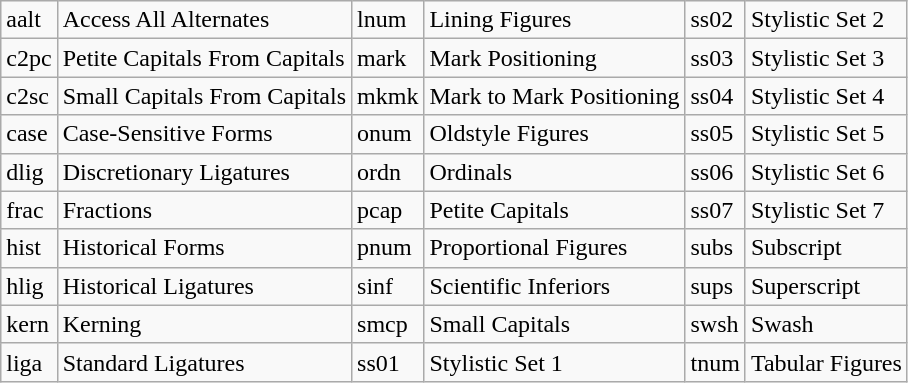<table class="wikitable">
<tr>
<td>aalt</td>
<td>Access All Alternates</td>
<td>lnum</td>
<td>Lining Figures</td>
<td>ss02</td>
<td>Stylistic Set 2</td>
</tr>
<tr>
<td>c2pc</td>
<td>Petite Capitals From Capitals</td>
<td>mark</td>
<td>Mark Positioning</td>
<td>ss03</td>
<td>Stylistic Set 3</td>
</tr>
<tr>
<td>c2sc</td>
<td>Small Capitals From Capitals</td>
<td>mkmk</td>
<td>Mark to Mark Positioning</td>
<td>ss04</td>
<td>Stylistic Set 4</td>
</tr>
<tr>
<td>case</td>
<td>Case-Sensitive Forms</td>
<td>onum</td>
<td>Oldstyle Figures</td>
<td>ss05</td>
<td>Stylistic Set 5</td>
</tr>
<tr>
<td>dlig</td>
<td>Discretionary Ligatures</td>
<td>ordn</td>
<td>Ordinals</td>
<td>ss06</td>
<td>Stylistic Set 6</td>
</tr>
<tr>
<td>frac</td>
<td>Fractions</td>
<td>pcap</td>
<td>Petite Capitals</td>
<td>ss07</td>
<td>Stylistic Set 7</td>
</tr>
<tr>
<td>hist</td>
<td>Historical Forms</td>
<td>pnum</td>
<td>Proportional Figures</td>
<td>subs</td>
<td>Subscript</td>
</tr>
<tr>
<td>hlig</td>
<td>Historical Ligatures</td>
<td>sinf</td>
<td>Scientific Inferiors</td>
<td>sups</td>
<td>Superscript</td>
</tr>
<tr>
<td>kern</td>
<td>Kerning</td>
<td>smcp</td>
<td>Small Capitals</td>
<td>swsh</td>
<td>Swash</td>
</tr>
<tr>
<td>liga</td>
<td>Standard Ligatures</td>
<td>ss01</td>
<td>Stylistic Set 1</td>
<td>tnum</td>
<td>Tabular Figures</td>
</tr>
</table>
